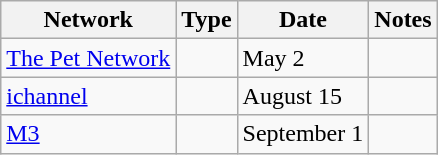<table class="wikitable">
<tr>
<th>Network</th>
<th>Type</th>
<th>Date</th>
<th>Notes</th>
</tr>
<tr>
<td><a href='#'>The Pet Network</a></td>
<td></td>
<td>May 2</td>
<td></td>
</tr>
<tr>
<td><a href='#'>ichannel</a></td>
<td></td>
<td>August 15</td>
<td></td>
</tr>
<tr>
<td><a href='#'>M3</a></td>
<td></td>
<td>September 1</td>
<td></td>
</tr>
</table>
